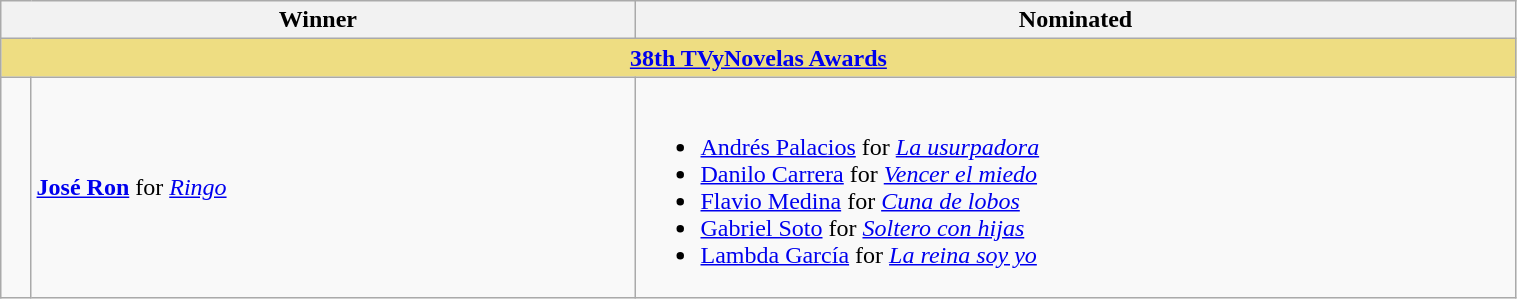<table class="wikitable" width=80%>
<tr align=center>
<th width="150px;" colspan=2; align="center">Winner</th>
<th width="580px;" align="center">Nominated</th>
</tr>
<tr>
<th colspan=9 style="background:#EEDD82;"  align="center"><strong><a href='#'>38th TVyNovelas Awards</a></strong></th>
</tr>
<tr>
<td width=2%></td>
<td><strong><a href='#'>José Ron</a></strong> for <em><a href='#'>Ringo</a></em></td>
<td><br><ul><li><a href='#'>Andrés Palacios</a> for <em><a href='#'>La usurpadora</a></em></li><li><a href='#'>Danilo Carrera</a> for <em><a href='#'>Vencer el miedo</a></em></li><li><a href='#'>Flavio Medina</a> for <em><a href='#'>Cuna de lobos</a></em></li><li><a href='#'>Gabriel Soto</a> for <em><a href='#'>Soltero con hijas</a></em></li><li><a href='#'>Lambda García</a> for <em><a href='#'>La reina soy yo</a></em></li></ul></td>
</tr>
</table>
